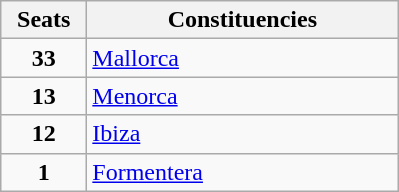<table class="wikitable" style="text-align:left;">
<tr>
<th width="50">Seats</th>
<th width="200">Constituencies</th>
</tr>
<tr>
<td align="center"><strong>33</strong></td>
<td><a href='#'>Mallorca</a></td>
</tr>
<tr>
<td align="center"><strong>13</strong></td>
<td><a href='#'>Menorca</a></td>
</tr>
<tr>
<td align="center"><strong>12</strong></td>
<td><a href='#'>Ibiza</a></td>
</tr>
<tr>
<td align="center"><strong>1</strong></td>
<td><a href='#'>Formentera</a></td>
</tr>
</table>
